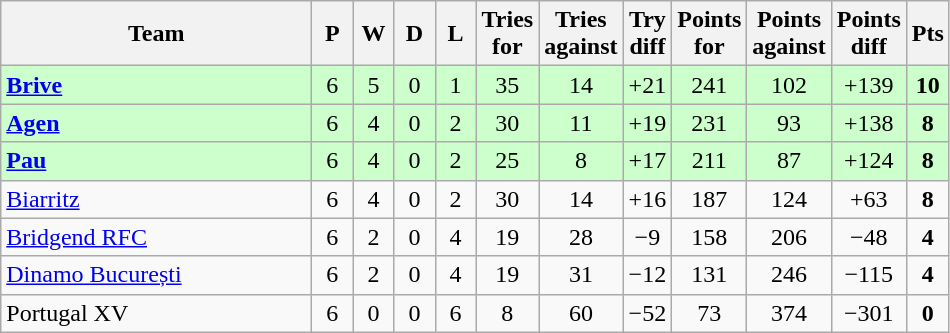<table class="wikitable" style="text-align: center;">
<tr>
<th width="200">Team</th>
<th width="20">P</th>
<th width="20">W</th>
<th width="20">D</th>
<th width="20">L</th>
<th width="20">Tries for</th>
<th width="20">Tries against</th>
<th width="20">Try diff</th>
<th width="20">Points for</th>
<th width="20">Points against</th>
<th width="25">Points diff</th>
<th width="20">Pts</th>
</tr>
<tr bgcolor="#ccffcc">
<td align="left"> <strong><a href='#'>Brive</a></strong></td>
<td>6</td>
<td>5</td>
<td>0</td>
<td>1</td>
<td>35</td>
<td>14</td>
<td>+21</td>
<td>241</td>
<td>102</td>
<td>+139</td>
<td><strong>10</strong></td>
</tr>
<tr bgcolor="#ccffcc">
<td align="left"> <strong><a href='#'>Agen</a></strong></td>
<td>6</td>
<td>4</td>
<td>0</td>
<td>2</td>
<td>30</td>
<td>11</td>
<td>+19</td>
<td>231</td>
<td>93</td>
<td>+138</td>
<td><strong>8</strong></td>
</tr>
<tr bgcolor="#ccffcc">
<td align="left"> <strong><a href='#'>Pau</a></strong></td>
<td>6</td>
<td>4</td>
<td>0</td>
<td>2</td>
<td>25</td>
<td>8</td>
<td>+17</td>
<td>211</td>
<td>87</td>
<td>+124</td>
<td><strong>8</strong></td>
</tr>
<tr>
<td align="left"> <a href='#'>Biarritz</a></td>
<td>6</td>
<td>4</td>
<td>0</td>
<td>2</td>
<td>30</td>
<td>14</td>
<td>+16</td>
<td>187</td>
<td>124</td>
<td>+63</td>
<td><strong>8</strong></td>
</tr>
<tr>
<td align="left"> <a href='#'>Bridgend RFC</a></td>
<td>6</td>
<td>2</td>
<td>0</td>
<td>4</td>
<td>19</td>
<td>28</td>
<td>−9</td>
<td>158</td>
<td>206</td>
<td>−48</td>
<td><strong>4</strong></td>
</tr>
<tr>
<td align="left"> <a href='#'>Dinamo București</a></td>
<td>6</td>
<td>2</td>
<td>0</td>
<td>4</td>
<td>19</td>
<td>31</td>
<td>−12</td>
<td>131</td>
<td>246</td>
<td>−115</td>
<td><strong>4</strong></td>
</tr>
<tr>
<td align="left"> Portugal XV</td>
<td>6</td>
<td>0</td>
<td>0</td>
<td>6</td>
<td>8</td>
<td>60</td>
<td>−52</td>
<td>73</td>
<td>374</td>
<td>−301</td>
<td><strong>0</strong></td>
</tr>
</table>
